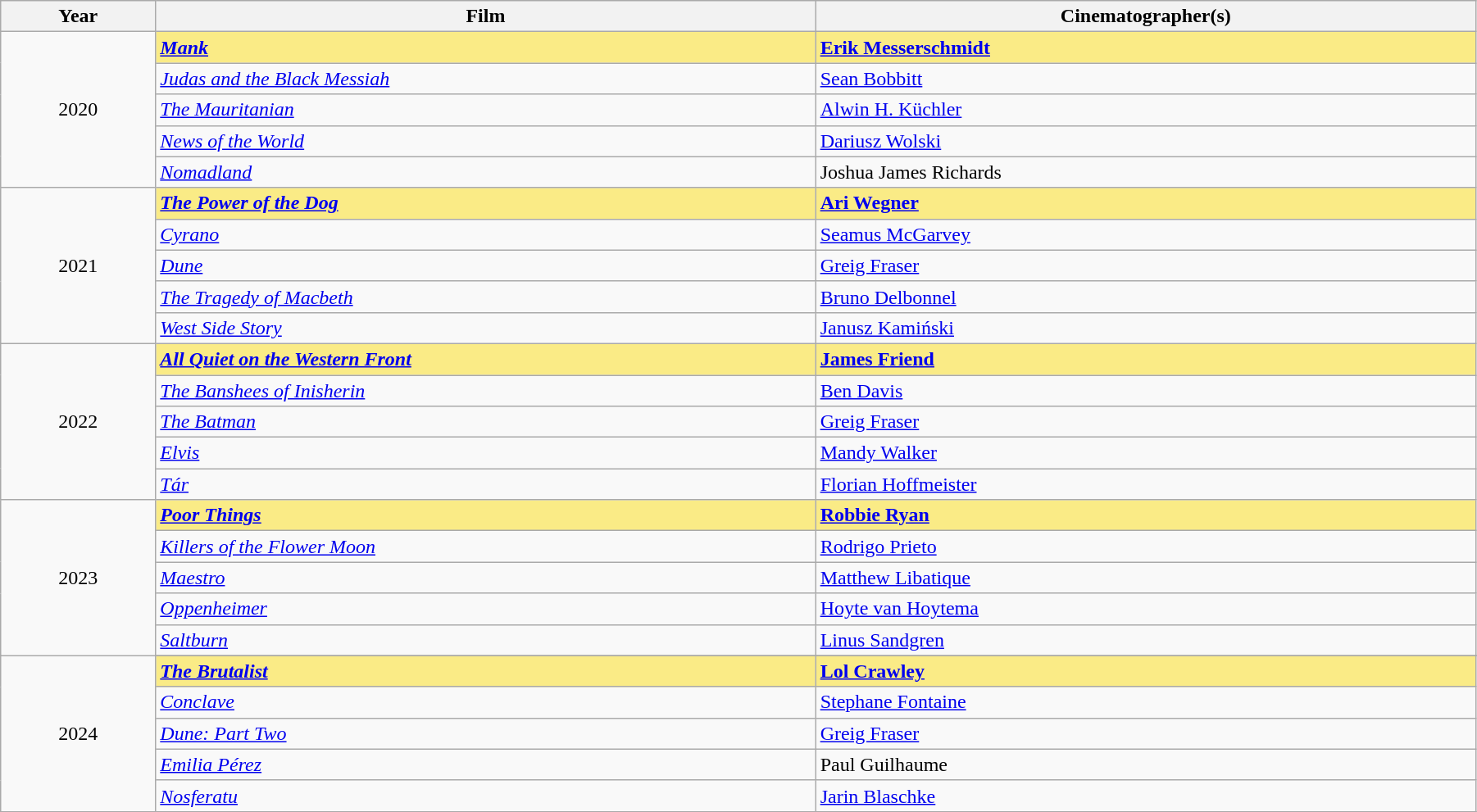<table class="wikitable" width="95%" cellpadding="5">
<tr>
<th width="100"><strong>Year</strong></th>
<th width="450"><strong>Film</strong></th>
<th width="450"><strong>Cinematographer(s)</strong></th>
</tr>
<tr>
<td rowspan="5" style="text-align:center;">2020<br></td>
<td style="background:#FAEB86;"><strong><em><a href='#'>Mank</a></em></strong></td>
<td style="background:#FAEB86;"><strong><a href='#'>Erik Messerschmidt</a></strong></td>
</tr>
<tr>
<td><em><a href='#'>Judas and the Black Messiah</a></em></td>
<td><a href='#'>Sean Bobbitt</a></td>
</tr>
<tr>
<td><em><a href='#'>The Mauritanian</a></em></td>
<td><a href='#'>Alwin H. Küchler</a></td>
</tr>
<tr>
<td><em><a href='#'>News of the World</a></em></td>
<td><a href='#'>Dariusz Wolski</a></td>
</tr>
<tr>
<td><em><a href='#'>Nomadland</a></em></td>
<td>Joshua James Richards</td>
</tr>
<tr>
<td rowspan="5" style="text-align:center;">2021<br></td>
<td style="background:#FAEB86;"><strong><em><a href='#'>The Power of the Dog</a></em></strong></td>
<td style="background:#FAEB86;"><strong><a href='#'>Ari Wegner</a></strong></td>
</tr>
<tr>
<td><em><a href='#'>Cyrano</a></em></td>
<td><a href='#'>Seamus McGarvey</a></td>
</tr>
<tr>
<td><em><a href='#'>Dune</a></em></td>
<td><a href='#'>Greig Fraser</a></td>
</tr>
<tr>
<td><em><a href='#'>The Tragedy of Macbeth</a></em></td>
<td><a href='#'>Bruno Delbonnel</a></td>
</tr>
<tr>
<td><em><a href='#'>West Side Story</a></em></td>
<td><a href='#'>Janusz Kamiński</a></td>
</tr>
<tr>
<td rowspan="5" style="text-align:center;">2022<br></td>
<td style="background:#FAEB86;"><strong><em><a href='#'>All Quiet on the Western Front</a></em></strong></td>
<td style="background:#FAEB86;"><strong><a href='#'>James Friend</a></strong></td>
</tr>
<tr>
<td><em><a href='#'>The Banshees of Inisherin</a></em></td>
<td><a href='#'>Ben Davis</a></td>
</tr>
<tr>
<td><em><a href='#'>The Batman</a></em></td>
<td><a href='#'>Greig Fraser</a></td>
</tr>
<tr>
<td><em><a href='#'>Elvis</a></em></td>
<td><a href='#'>Mandy Walker</a></td>
</tr>
<tr>
<td><em><a href='#'>Tár</a></em></td>
<td><a href='#'>Florian Hoffmeister</a></td>
</tr>
<tr>
<td rowspan="5" style="text-align:center;">2023<br></td>
<td style="background:#FAEB86;"><strong><em><a href='#'>Poor Things</a></em></strong></td>
<td style="background:#FAEB86;"><strong><a href='#'>Robbie Ryan</a></strong></td>
</tr>
<tr>
<td><em><a href='#'>Killers of the Flower Moon</a></em></td>
<td><a href='#'>Rodrigo Prieto</a></td>
</tr>
<tr>
<td><em><a href='#'>Maestro</a></em></td>
<td><a href='#'>Matthew Libatique</a></td>
</tr>
<tr>
<td><em><a href='#'>Oppenheimer</a></em></td>
<td><a href='#'>Hoyte van Hoytema</a></td>
</tr>
<tr>
<td><em><a href='#'>Saltburn</a></em></td>
<td><a href='#'>Linus Sandgren</a></td>
</tr>
<tr>
<td rowspan="6" style="text-align:center;">2024<br></td>
</tr>
<tr>
<td style="background:#FAEB86;"><strong><em><a href='#'>The Brutalist</a></em></strong></td>
<td style="background:#FAEB86;"><strong><a href='#'>Lol Crawley</a></strong></td>
</tr>
<tr>
<td><em><a href='#'>Conclave</a></em></td>
<td><a href='#'>Stephane Fontaine</a></td>
</tr>
<tr>
<td><em><a href='#'>Dune: Part Two</a></em></td>
<td><a href='#'>Greig Fraser</a></td>
</tr>
<tr>
<td><em><a href='#'>Emilia Pérez</a></em></td>
<td>Paul Guilhaume</td>
</tr>
<tr>
<td><em><a href='#'>Nosferatu</a></em></td>
<td><a href='#'>Jarin Blaschke</a></td>
</tr>
<tr>
</tr>
</table>
